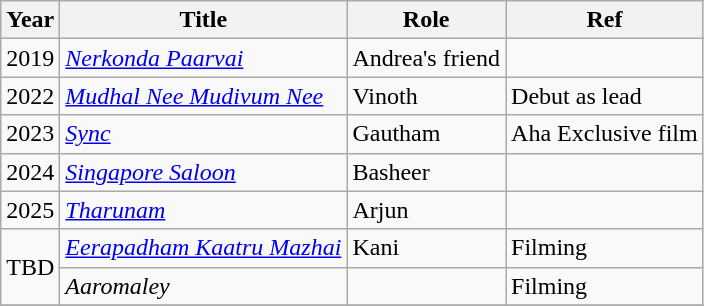<table class="wikitable sortable">
<tr>
<th scope="col">Year</th>
<th scope="col">Title</th>
<th scope="col">Role</th>
<th scope="col">Ref</th>
</tr>
<tr>
<td>2019</td>
<td><em><a href='#'>Nerkonda Paarvai</a></em></td>
<td>Andrea's friend</td>
<td></td>
</tr>
<tr>
<td>2022</td>
<td><em><a href='#'>Mudhal Nee Mudivum Nee</a></em></td>
<td>Vinoth</td>
<td>Debut as lead</td>
</tr>
<tr>
<td>2023</td>
<td><em><a href='#'>Sync</a></em></td>
<td>Gautham</td>
<td>Aha Exclusive film</td>
</tr>
<tr>
<td>2024</td>
<td><em><a href='#'>Singapore Saloon</a></em></td>
<td>Basheer</td>
<td></td>
</tr>
<tr>
<td>2025</td>
<td><em><a href='#'>Tharunam</a></em></td>
<td>Arjun</td>
<td></td>
</tr>
<tr>
<td rowspan="2">TBD</td>
<td><em><a href='#'>Eerapadham Kaatru Mazhai</a></em></td>
<td>Kani</td>
<td>Filming</td>
</tr>
<tr>
<td><em>Aaromaley</em></td>
<td></td>
<td>Filming</td>
</tr>
<tr>
</tr>
</table>
